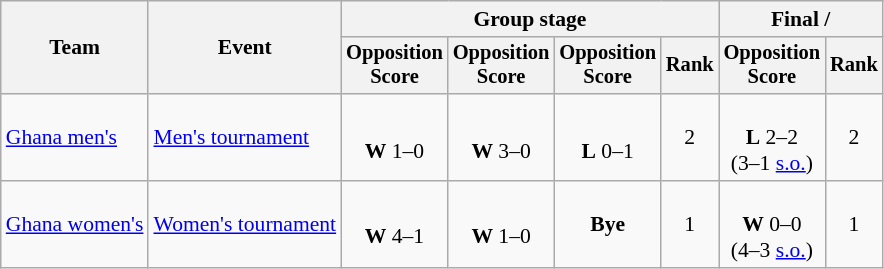<table class=wikitable style=font-size:90%;text-align:center>
<tr>
<th rowspan=2>Team</th>
<th rowspan=2>Event</th>
<th colspan=4>Group stage</th>
<th colspan=2>Final / </th>
</tr>
<tr style=font-size:95%>
<th>Opposition<br>Score</th>
<th>Opposition<br>Score</th>
<th>Opposition<br>Score</th>
<th>Rank</th>
<th>Opposition<br>Score</th>
<th>Rank</th>
</tr>
<tr>
<td align=left><a href='#'>Ghana men's</a></td>
<td align=left><a href='#'>Men's tournament</a></td>
<td><br><strong>W</strong> 1–0</td>
<td><br><strong>W</strong> 3–0</td>
<td><br><strong>L</strong> 0–1</td>
<td>2</td>
<td><br><strong>L</strong> 2–2<br>(3–1 <a href='#'>s.o.</a>)</td>
<td>2</td>
</tr>
<tr>
<td align=left><a href='#'>Ghana women's</a></td>
<td align=left><a href='#'>Women's tournament</a></td>
<td><br><strong>W</strong> 4–1</td>
<td><br><strong>W</strong> 1–0</td>
<td><strong>Bye</strong></td>
<td>1</td>
<td><br><strong>W</strong> 0–0<br>(4–3 <a href='#'>s.o.</a>)</td>
<td>1</td>
</tr>
</table>
